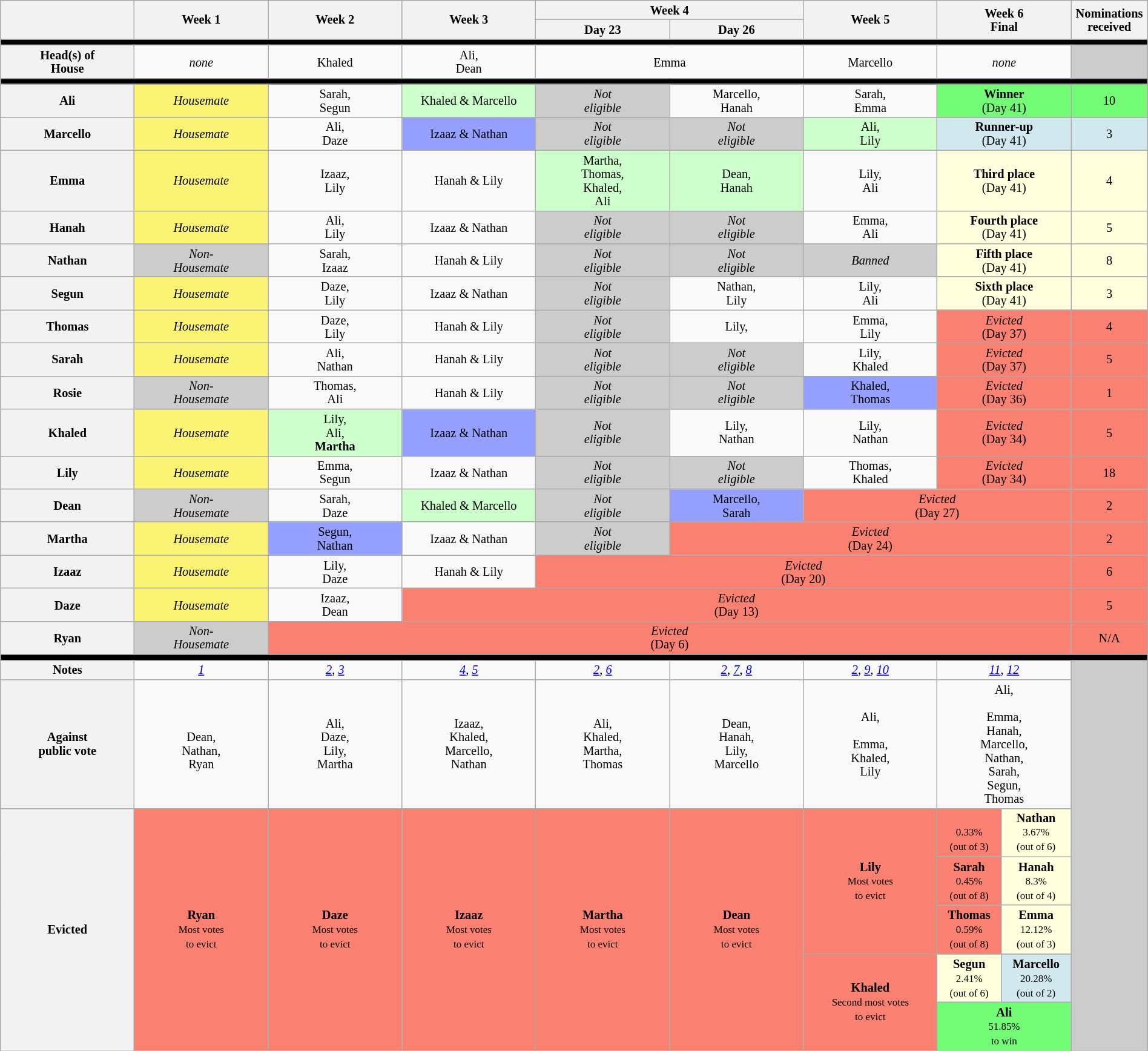<table class="wikitable" style="text-align:center; width:100%; font-size:85%; line-height:15px;">
<tr>
<th rowspan="2" style="width:9%"></th>
<th rowspan="2" style="width:9%">Week 1</th>
<th rowspan="2" style="width:9%">Week 2</th>
<th rowspan="2" style="width:9%">Week 3</th>
<th colspan="2" style="width:9%">Week 4</th>
<th rowspan="2" style="width:9%">Week 5</th>
<th colspan="2" rowspan="2" style="width:9%">Week 6<br>Final</th>
<th rowspan="2" style="width:1%">Nominations<br>received</th>
</tr>
<tr>
<th style="width:9%">Day 23</th>
<th style="width:9%">Day 26</th>
</tr>
<tr>
<th style="background:#000" colspan="10"></th>
</tr>
<tr>
<th>Head(s) of<br>House</th>
<td><em>none</em></td>
<td>Khaled</td>
<td>Ali,<br>Dean</td>
<td colspan="2">Emma</td>
<td>Marcello</td>
<td colspan="2"><em>none</em></td>
<td style="background:#cccccc;"></td>
</tr>
<tr>
<th style="background:#000" colspan="10"></th>
</tr>
<tr>
<th>Ali</th>
<td style="background:#fbf373;"><em>Housemate</em></td>
<td>Sarah,<br>Segun</td>
<td style="background:#cfc;">Khaled & Marcello</td>
<td style="background:#cccccc;"><em>Not<br>eligible</em></td>
<td>Marcello,<br>Hanah</td>
<td>Sarah,<br>Emma</td>
<td colspan="2" style="background:#73FB76;"><strong>Winner</strong><br>(Day 41)</td>
<td style="background:#73FB76;">10</td>
</tr>
<tr>
<th>Marcello</th>
<td style="background:#fbf373;"><em>Housemate</em></td>
<td>Ali,<br>Daze</td>
<td style="background:#959ffd;">Izaaz & Nathan</td>
<td style="background:#cccccc;"><em>Not<br>eligible</em></td>
<td style="background:#cccccc;"><em>Not<br>eligible</em></td>
<td style="background:#cfc;">Ali,<br>Lily</td>
<td colspan="2" style="background:#D1E8EF;"><strong>Runner-up</strong><br>(Day 41)</td>
<td style="background:#D1E8EF;">3</td>
</tr>
<tr>
<th>Emma</th>
<td style="background:#fbf373;"><em>Housemate</em></td>
<td>Izaaz,<br>Lily</td>
<td>Hanah & Lily</td>
<td style="background:#cfc;">Martha,<br>Thomas,<br>Khaled,<br>Ali</td>
<td style="background:#cfc;">Dean,<br>Hanah</td>
<td>Lily,<br>Ali</td>
<td colspan="2" style="background:#ffffdd;"><strong>Third place</strong><br>(Day 41)</td>
<td style="background:#ffffdd;">4</td>
</tr>
<tr>
<th>Hanah</th>
<td style="background:#fbf373;"><em>Housemate</em></td>
<td>Ali,<br>Lily</td>
<td>Izaaz & Nathan</td>
<td style="background:#cccccc;"><em>Not<br>eligible</em></td>
<td style="background:#cccccc;"><em>Not<br>eligible</em></td>
<td>Emma,<br>Ali</td>
<td colspan="2" style="background:#ffffdd;"><strong>Fourth place</strong><br>(Day 41)</td>
<td style="background:#ffffdd;">5</td>
</tr>
<tr>
<th>Nathan</th>
<td style="background:#cccccc;"><em>Non-<br>Housemate</em></td>
<td>Sarah,<br>Izaaz</td>
<td>Hanah & Lily</td>
<td style="background:#cccccc;"><em>Not<br>eligible</em></td>
<td style="background:#cccccc;"><em>Not<br>eligible</em></td>
<td style="background:#cccccc;"><em>Banned</em></td>
<td colspan="2" style="background:#ffffdd;"><strong>Fifth place</strong><br>(Day 41)</td>
<td style="background:#ffffdd;">8</td>
</tr>
<tr>
<th>Segun</th>
<td style="background:#fbf373;"><em>Housemate</em></td>
<td>Daze,<br>Lily</td>
<td>Izaaz & Nathan</td>
<td style="background:#cccccc;"><em>Not<br>eligible</em></td>
<td>Nathan,<br>Lily</td>
<td>Lily,<br>Ali</td>
<td colspan="2" style="background:#ffffdd;"><strong>Sixth place</strong><br>(Day 41)</td>
<td style="background:#ffffdd;">3</td>
</tr>
<tr>
<th>Thomas</th>
<td style="background:#fbf373;"><em>Housemate</em></td>
<td>Daze,<br>Lily</td>
<td>Hanah & Lily</td>
<td style="background:#cccccc;"><em>Not<br>eligible</em></td>
<td>Lily,<br></td>
<td>Emma,<br>Lily</td>
<td style="background:#FA8072" colspan="2"><em>Evicted</em><br>(Day 37)</td>
<td style="background:#FA8072">4</td>
</tr>
<tr>
<th>Sarah</th>
<td style="background:#fbf373;"><em>Housemate</em></td>
<td>Ali,<br>Nathan</td>
<td>Hanah & Lily</td>
<td style="background:#cccccc;"><em>Not<br>eligible</em></td>
<td style="background:#cccccc;"><em>Not<br>eligible</em></td>
<td>Lily,<br>Khaled</td>
<td style="background:#FA8072" colspan="2"><em>Evicted</em><br>(Day 37)</td>
<td style="background:#FA8072">5</td>
</tr>
<tr>
<th>Rosie<br><small></small></th>
<td style="background:#cccccc;"><em>Non-<br>Housemate</em></td>
<td>Thomas,<br>Ali</td>
<td>Hanah & Lily</td>
<td style="background:#cccccc;"><em>Not<br>eligible</em></td>
<td style="background:#cccccc;"><em>Not<br>eligible</em></td>
<td style="background:#959ffd;">Khaled,<br>Thomas</td>
<td style="background:#FA8072" colspan="2"><em>Evicted</em><br>(Day 36)</td>
<td style="background:#FA8072">1</td>
</tr>
<tr>
<th>Khaled</th>
<td style="background:#fbf373;"><em>Housemate</em></td>
<td style="background:#cfc;">Lily,<br>Ali,<br><strong>Martha</strong></td>
<td style="background:#959ffd;">Izaaz & Nathan</td>
<td style="background:#cccccc;"><em>Not<br>eligible</em></td>
<td>Lily,<br>Nathan</td>
<td>Lily,<br>Nathan</td>
<td style="background:#FA8072" colspan="2"><em>Evicted</em><br>(Day 34)</td>
<td style="background:#FA8072">5</td>
</tr>
<tr>
<th>Lily</th>
<td style="background:#fbf373;"><em>Housemate</em></td>
<td>Emma,<br>Segun</td>
<td>Izaaz & Nathan</td>
<td style="background:#cccccc;"><em>Not<br>eligible</em></td>
<td style="background:#cccccc;"><em>Not<br>eligible</em></td>
<td>Thomas,<br>Khaled</td>
<td style="background:#FA8072" colspan="2"><em>Evicted</em><br>(Day 34)</td>
<td style="background:#FA8072">18</td>
</tr>
<tr>
<th>Dean</th>
<td style="background:#cccccc;"><em>Non-<br>Housemate</em></td>
<td>Sarah,<br>Daze</td>
<td style="background:#cfc;">Khaled & Marcello</td>
<td style="background:#cccccc;"><em>Not<br>eligible</em></td>
<td style="background:#959ffd;">Marcello,<br>Sarah</td>
<td style="background:#FA8072" colspan="3"><em>Evicted</em><br>(Day 27)</td>
<td style="background:#FA8072">2</td>
</tr>
<tr>
<th>Martha</th>
<td style="background:#fbf373;"><em>Housemate</em></td>
<td style="background:#959ffd;">Segun,<br>Nathan</td>
<td>Izaaz & Nathan</td>
<td style="background:#cccccc;"><em>Not<br>eligible</em></td>
<td style="background:#FA8072" colspan="4"><em>Evicted</em><br>(Day 24)</td>
<td style="background:#FA8072">2</td>
</tr>
<tr>
<th>Izaaz</th>
<td style="background:#fbf373;"><em>Housemate</em></td>
<td>Lily,<br>Daze</td>
<td>Hanah & Lily</td>
<td style="background:#FA8072" colspan="5"><em>Evicted</em><br>(Day 20)</td>
<td style="background:#FA8072">6</td>
</tr>
<tr>
<th>Daze</th>
<td style="background:#fbf373;"><em>Housemate</em></td>
<td>Izaaz,<br>Dean</td>
<td style="background:#FA8072" colspan="6"><em>Evicted</em><br>(Day 13)</td>
<td style="background:#FA8072">5</td>
</tr>
<tr>
<th>Ryan</th>
<td style="background:#cccccc;"><em>Non-<br>Housemate</em></td>
<td style="background:#FA8072" colspan="7"><em>Evicted</em><br>(Day 6)</td>
<td style="background:#FA8072">N/A</td>
</tr>
<tr>
<th style="background:#000" colspan="10"></th>
</tr>
<tr>
<th>Notes</th>
<td><em><a href='#'>1</a></em></td>
<td><em><a href='#'>2</a></em>, <em><a href='#'>3</a></em></td>
<td><em><a href='#'>4</a></em>, <em><a href='#'>5</a></em></td>
<td><em><a href='#'>2</a></em>, <em><a href='#'>6</a></em></td>
<td><em><a href='#'>2</a></em>, <em><a href='#'>7</a></em>, <em><a href='#'>8</a></em></td>
<td><em><a href='#'>2</a></em>, <em><a href='#'>9</a></em>, <em><a href='#'>10</a></em></td>
<td colspan="2"><em><a href='#'>11</a></em>, <em><a href='#'>12</a></em></td>
<td rowspan="9" style="background:#cccccc;"></td>
</tr>
<tr>
<th>Against<br>public vote</th>
<td><br>Dean,<br>Nathan,<br>Ryan</td>
<td>Ali,<br>Daze,<br>Lily,<br>Martha</td>
<td>Izaaz,<br>Khaled,<br>Marcello,<br>Nathan</td>
<td>Ali,<br>Khaled,<br>Martha,<br>Thomas</td>
<td>Dean,<br>Hanah,<br>Lily,<br>Marcello</td>
<td>Ali,<br><br>Emma,<br>Khaled,<br>Lily</td>
<td colspan="2">Ali,<br><br>Emma,<br>Hanah,<br>Marcello,<br>Nathan,<br>Sarah,<br>Segun,<br>Thomas</td>
</tr>
<tr>
<th rowspan=6>Evicted</th>
<td style="background:#FA8072" rowspan=6><strong>Ryan</strong><br><small>Most votes<br>to evict</small></td>
<td style="background:#FA8072" rowspan=6><strong>Daze</strong><br><small>Most votes<br>to evict</small></td>
<td style="background:#FA8072" rowspan=6><strong>Izaaz</strong><br><small>Most votes<br>to evict</small></td>
<td style="background:#FA8072" rowspan=6><strong>Martha</strong><br><small>Most votes<br>to evict</small></td>
<td style="background:#FA8072" rowspan=6><strong>Dean</strong><br><small>Most votes<br>to evict</small></td>
<td style="background:#FA8072" rowspan=3><strong>Lily</strong><br><small>Most votes<br>to evict</small></td>
<td style="background:#FA8072"><strong></strong><br><small>0.33%<br>(out of 3)</small></td>
<td style="background:#ffffdd;"><strong>Nathan</strong><br><small>3.67%<br>(out of 6)</small></td>
</tr>
<tr>
<td style="background:#FA8072"><strong>Sarah</strong><br><small>0.45%<br>(out of 8)</small></td>
<td style="background:#ffffdd;"><strong>Hanah</strong><br><small>8.3%<br>(out of 4)</small></td>
</tr>
<tr>
<td style="background:#FA8072"><strong>Thomas</strong><br><small>0.59%<br>(out of 8)</small></td>
<td style="background:#ffffdd;"><strong>Emma</strong><br><small>12.12%<br>(out of 3)</small></td>
</tr>
<tr>
<td style="background:#FA8072" rowspan=3><strong>Khaled</strong><br><small>Second most votes<br>to evict</small></td>
</tr>
<tr>
<td style="background:#ffffdd;"><strong>Segun</strong><br><small>2.41%<br>(out of 6)</small></td>
<td style="background:#D1E8EF;"><strong>Marcello</strong><br><small>20.28%<br>(out of 2)</small></td>
</tr>
<tr>
<td rowspan="2" colspan="2" style="background:#73FB76;"><strong>Ali</strong><br><small>51.85%<br>to win</small></td>
</tr>
</table>
